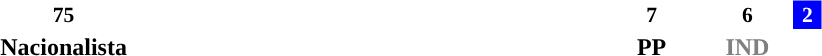<table width=69%>
<tr>
</tr>
<tr align=center>
<td></td>
</tr>
<tr>
<td><br><table width=100% style="text-align:center;">
<tr style="font-weight:bold; font-size:90%;">
<td width=83.33% style="background:">75</td>
<td width=7.78% style="background:">7</td>
<td width=6.67% style="background:">6</td>
<td width=2.22% style="background:#0000FF;color:white;">2</td>
</tr>
<tr style="font-weight:bold; text-align:center">
<td style="color:">Nacionalista</td>
<td style="color:">PP</td>
<td style="color:gray;">IND</td>
<td style="font-weight:normal"></td>
</tr>
</table>
</td>
</tr>
</table>
